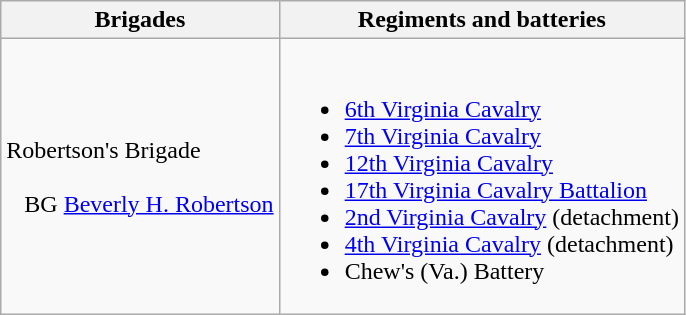<table class="wikitable">
<tr>
<th><strong>Brigades</strong></th>
<th><strong>Regiments and batteries</strong></th>
</tr>
<tr>
<td>Robertson's Brigade<br><br>  
BG <a href='#'>Beverly H. Robertson</a></td>
<td><br><ul><li><a href='#'>6th Virginia Cavalry</a></li><li><a href='#'>7th Virginia Cavalry</a></li><li><a href='#'>12th Virginia Cavalry</a></li><li><a href='#'>17th Virginia Cavalry Battalion</a></li><li><a href='#'>2nd Virginia Cavalry</a> (detachment)</li><li><a href='#'>4th Virginia Cavalry</a> (detachment)</li><li>Chew's (Va.) Battery</li></ul></td>
</tr>
</table>
